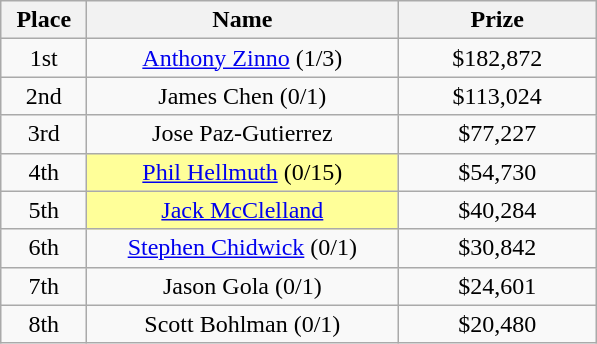<table class="wikitable">
<tr>
<th width="50">Place</th>
<th width="200">Name</th>
<th width="125">Prize</th>
</tr>
<tr>
<td align = "center">1st</td>
<td align = "center"> <a href='#'>Anthony Zinno</a> (1/3)</td>
<td align="center">$182,872</td>
</tr>
<tr>
<td align = "center">2nd</td>
<td align = "center"> James Chen (0/1)</td>
<td align="center">$113,024</td>
</tr>
<tr>
<td align = "center">3rd</td>
<td align = "center"> Jose Paz-Gutierrez</td>
<td align="center">$77,227</td>
</tr>
<tr>
<td align = "center">4th</td>
<td align = "center" "center" bgcolor="#FFFF99"> <a href='#'>Phil Hellmuth</a> (0/15)</td>
<td align="center">$54,730</td>
</tr>
<tr>
<td align = "center">5th</td>
<td align = "center" "center" bgcolor="#FFFF99"> <a href='#'>Jack McClelland</a></td>
<td align="center">$40,284</td>
</tr>
<tr>
<td align = "center">6th</td>
<td align = "center"> <a href='#'>Stephen Chidwick</a> (0/1)</td>
<td align="center">$30,842</td>
</tr>
<tr>
<td align = "center">7th</td>
<td align = "center"> Jason Gola (0/1)</td>
<td align="center">$24,601</td>
</tr>
<tr>
<td align = "center">8th</td>
<td align = "center"> Scott Bohlman (0/1)</td>
<td align="center">$20,480</td>
</tr>
</table>
